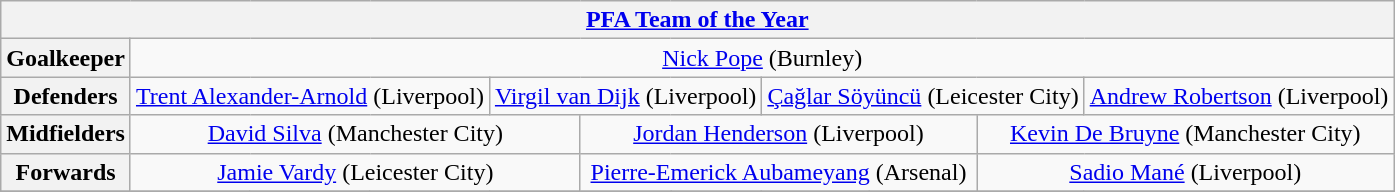<table class="wikitable" style="text-align:center">
<tr>
<th colspan="13"><a href='#'>PFA Team of the Year</a></th>
</tr>
<tr>
<th>Goalkeeper</th>
<td colspan="12"> <a href='#'>Nick Pope</a> (Burnley)</td>
</tr>
<tr>
<th>Defenders</th>
<td colspan="3"> <a href='#'>Trent Alexander-Arnold</a> (Liverpool)</td>
<td colspan="3"> <a href='#'>Virgil van Dijk</a> (Liverpool)</td>
<td colspan="3"> <a href='#'>Çağlar Söyüncü</a> (Leicester City)</td>
<td colspan="3"> <a href='#'>Andrew Robertson</a> (Liverpool)</td>
</tr>
<tr>
<th>Midfielders</th>
<td colspan="4"> <a href='#'>David Silva</a> (Manchester City)</td>
<td colspan="4"> <a href='#'>Jordan Henderson</a> (Liverpool)</td>
<td colspan="4"> <a href='#'>Kevin De Bruyne</a> (Manchester City)</td>
</tr>
<tr>
<th>Forwards</th>
<td colspan="4"> <a href='#'>Jamie Vardy</a> (Leicester City)</td>
<td colspan="4"> <a href='#'>Pierre-Emerick Aubameyang</a> (Arsenal)</td>
<td colspan="4"> <a href='#'>Sadio Mané</a> (Liverpool)</td>
</tr>
<tr style="visibility:collapse">
<td></td>
<td></td>
<td></td>
<td></td>
<td></td>
<td></td>
<td></td>
<td></td>
<td></td>
<td></td>
<td></td>
</tr>
</table>
